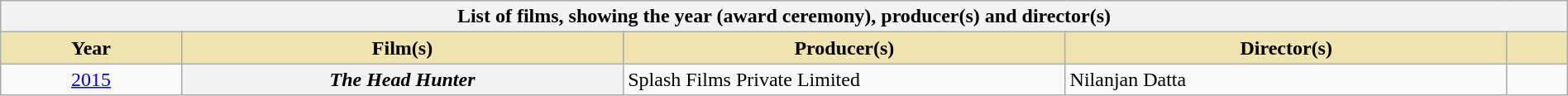<table class="wikitable plainrowheaders" style="width:100%">
<tr>
<th colspan="5">List of films, showing the year (award ceremony), producer(s) and director(s)</th>
</tr>
<tr>
<th scope="col" style="background-color:#EFE4B0;width:9%;">Year</th>
<th scope="col" style="background-color:#EFE4B0;width:22%;">Film(s)</th>
<th scope="col" style="background-color:#EFE4B0;width:22%;">Producer(s)</th>
<th scope="col" style="background-color:#EFE4B0;width:22%;">Director(s)</th>
<th scope="col" style="background-color:#EFE4B0;width:3%;" class="unsortable"></th>
</tr>
<tr>
<td style="text-align:center;"><a href='#'>2015<br></a></td>
<th scope="row"><em>The Head Hunter</em></th>
<td>Splash Films Private Limited</td>
<td>Nilanjan Datta</td>
<td align="center"></td>
</tr>
</table>
